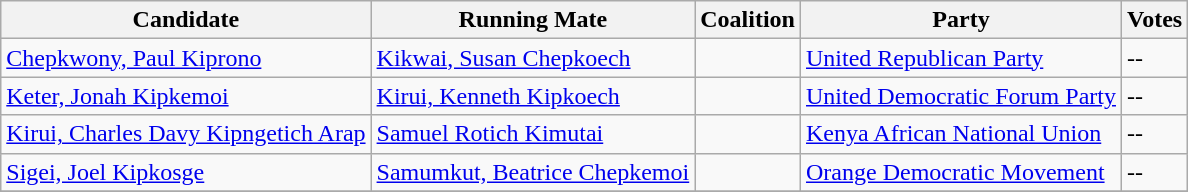<table class="wikitable sortable">
<tr>
<th>Candidate</th>
<th>Running Mate</th>
<th>Coalition</th>
<th>Party</th>
<th>Votes</th>
</tr>
<tr>
<td><a href='#'>Chepkwony, Paul Kiprono</a></td>
<td><a href='#'>Kikwai, Susan Chepkoech</a></td>
<td></td>
<td><a href='#'>United Republican Party</a></td>
<td>--</td>
</tr>
<tr>
<td><a href='#'>Keter, Jonah Kipkemoi</a></td>
<td><a href='#'>Kirui, Kenneth Kipkoech</a></td>
<td></td>
<td><a href='#'>United Democratic Forum Party</a></td>
<td>--</td>
</tr>
<tr>
<td><a href='#'>Kirui, Charles Davy Kipngetich Arap</a></td>
<td><a href='#'>Samuel Rotich Kimutai</a></td>
<td></td>
<td><a href='#'>Kenya African National Union</a></td>
<td>--</td>
</tr>
<tr>
<td><a href='#'>Sigei, Joel Kipkosge</a></td>
<td><a href='#'>Samumkut, Beatrice Chepkemoi</a></td>
<td></td>
<td><a href='#'>Orange Democratic Movement</a></td>
<td>--</td>
</tr>
<tr>
</tr>
</table>
